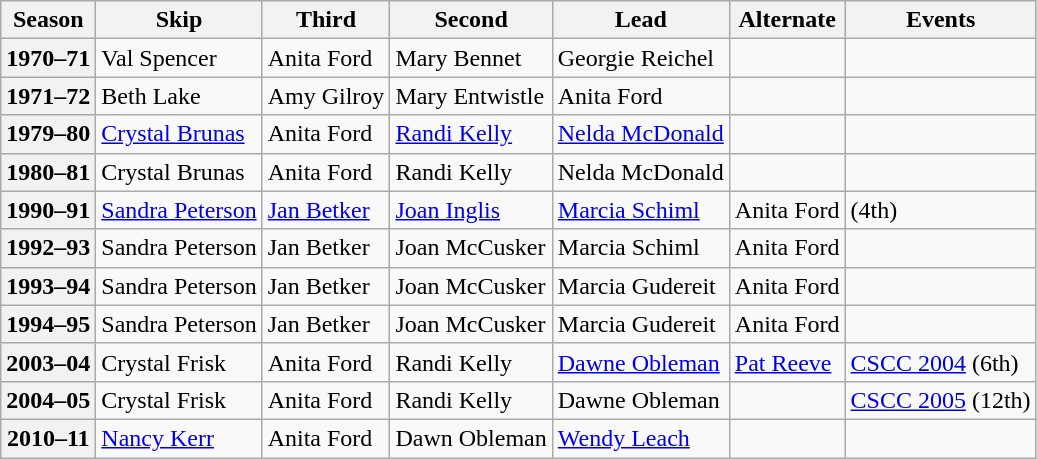<table class="wikitable">
<tr>
<th scope="col">Season</th>
<th scope="col">Skip</th>
<th scope="col">Third</th>
<th scope="col">Second</th>
<th scope="col">Lead</th>
<th scope="col">Alternate</th>
<th scope="col">Events</th>
</tr>
<tr>
<th scope="row">1970–71</th>
<td>Val Spencer</td>
<td>Anita Ford</td>
<td>Mary Bennet</td>
<td>Georgie Reichel</td>
<td></td>
<td></td>
</tr>
<tr>
<th scope="row">1971–72</th>
<td>Beth Lake</td>
<td>Amy Gilroy</td>
<td>Mary Entwistle</td>
<td>Anita Ford</td>
<td></td>
<td></td>
</tr>
<tr>
<th scope="row">1979–80</th>
<td><a href='#'>Crystal Brunas</a></td>
<td>Anita Ford</td>
<td><a href='#'>Randi Kelly</a></td>
<td><a href='#'>Nelda McDonald</a></td>
<td></td>
<td></td>
</tr>
<tr>
<th scope="row">1980–81</th>
<td>Crystal Brunas</td>
<td>Anita Ford</td>
<td>Randi Kelly</td>
<td>Nelda McDonald</td>
<td></td>
<td></td>
</tr>
<tr>
<th scope="row">1990–91</th>
<td><a href='#'>Sandra Peterson</a></td>
<td><a href='#'>Jan Betker</a></td>
<td><a href='#'>Joan Inglis</a></td>
<td><a href='#'>Marcia Schiml</a></td>
<td>Anita Ford</td>
<td> (4th)</td>
</tr>
<tr>
<th scope="row">1992–93</th>
<td>Sandra Peterson</td>
<td>Jan Betker</td>
<td>Joan McCusker</td>
<td>Marcia Schiml</td>
<td>Anita Ford</td>
<td> <br> </td>
</tr>
<tr>
<th scope="row">1993–94</th>
<td>Sandra Peterson</td>
<td>Jan Betker</td>
<td>Joan McCusker</td>
<td>Marcia Gudereit</td>
<td>Anita Ford</td>
<td> <br> </td>
</tr>
<tr>
<th scope="row">1994–95</th>
<td>Sandra Peterson</td>
<td>Jan Betker</td>
<td>Joan McCusker</td>
<td>Marcia Gudereit</td>
<td>Anita Ford</td>
<td> </td>
</tr>
<tr>
<th scope="row">2003–04</th>
<td>Crystal Frisk</td>
<td>Anita Ford</td>
<td>Randi Kelly</td>
<td><a href='#'>Dawne Obleman</a></td>
<td><a href='#'>Pat Reeve</a></td>
<td><a href='#'>CSCC 2004</a> (6th)</td>
</tr>
<tr>
<th scope="row">2004–05</th>
<td>Crystal Frisk</td>
<td>Anita Ford</td>
<td>Randi Kelly</td>
<td>Dawne Obleman</td>
<td></td>
<td><a href='#'>CSCC 2005</a> (12th)</td>
</tr>
<tr>
<th scope="row">2010–11</th>
<td><a href='#'>Nancy Kerr</a></td>
<td>Anita Ford</td>
<td>Dawn Obleman</td>
<td><a href='#'>Wendy Leach</a></td>
<td></td>
<td></td>
</tr>
</table>
